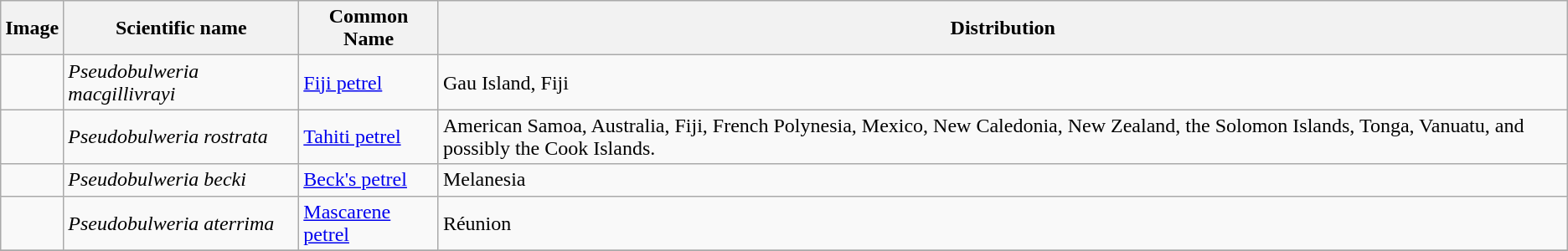<table class="wikitable">
<tr>
<th>Image</th>
<th>Scientific name</th>
<th>Common Name</th>
<th>Distribution</th>
</tr>
<tr>
<td></td>
<td><em>Pseudobulweria macgillivrayi</em></td>
<td><a href='#'>Fiji petrel</a></td>
<td>Gau Island, Fiji</td>
</tr>
<tr>
<td></td>
<td><em>Pseudobulweria rostrata</em></td>
<td><a href='#'>Tahiti petrel</a></td>
<td>American Samoa, Australia, Fiji, French Polynesia, Mexico, New Caledonia, New Zealand, the Solomon Islands, Tonga, Vanuatu, and possibly the Cook Islands.</td>
</tr>
<tr>
<td></td>
<td><em>Pseudobulweria becki</em></td>
<td><a href='#'>Beck's petrel</a></td>
<td>Melanesia</td>
</tr>
<tr>
<td></td>
<td><em>Pseudobulweria aterrima</em></td>
<td><a href='#'>Mascarene petrel</a></td>
<td>Réunion</td>
</tr>
<tr>
</tr>
</table>
